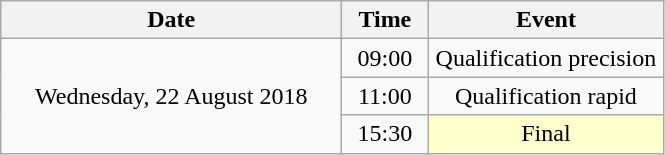<table class = "wikitable" style="text-align:center;">
<tr>
<th width=220>Date</th>
<th width=50>Time</th>
<th width=150>Event</th>
</tr>
<tr>
<td rowspan=3>Wednesday, 22 August 2018</td>
<td>09:00</td>
<td>Qualification precision</td>
</tr>
<tr>
<td>11:00</td>
<td>Qualification rapid</td>
</tr>
<tr>
<td>15:30</td>
<td colspan="2" bgcolor=ffffcc>Final</td>
</tr>
</table>
